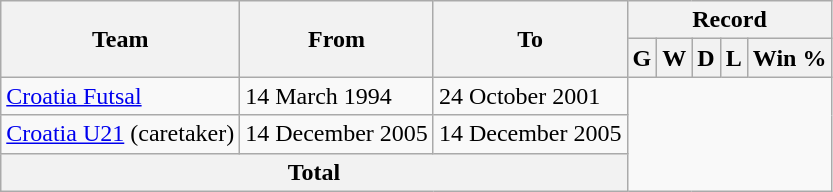<table class="wikitable sortable">
<tr>
<th rowspan="2">Team</th>
<th rowspan="2">From</th>
<th rowspan="2">To</th>
<th colspan="5">Record</th>
</tr>
<tr>
<th>G</th>
<th>W</th>
<th>D</th>
<th>L</th>
<th>Win %</th>
</tr>
<tr>
<td><a href='#'>Croatia Futsal</a></td>
<td>14 March 1994</td>
<td>24 October 2001<br></td>
</tr>
<tr>
<td><a href='#'>Croatia U21</a> (caretaker)</td>
<td>14 December 2005</td>
<td>14 December 2005<br></td>
</tr>
<tr>
<th colspan="3">Total<br></th>
</tr>
</table>
